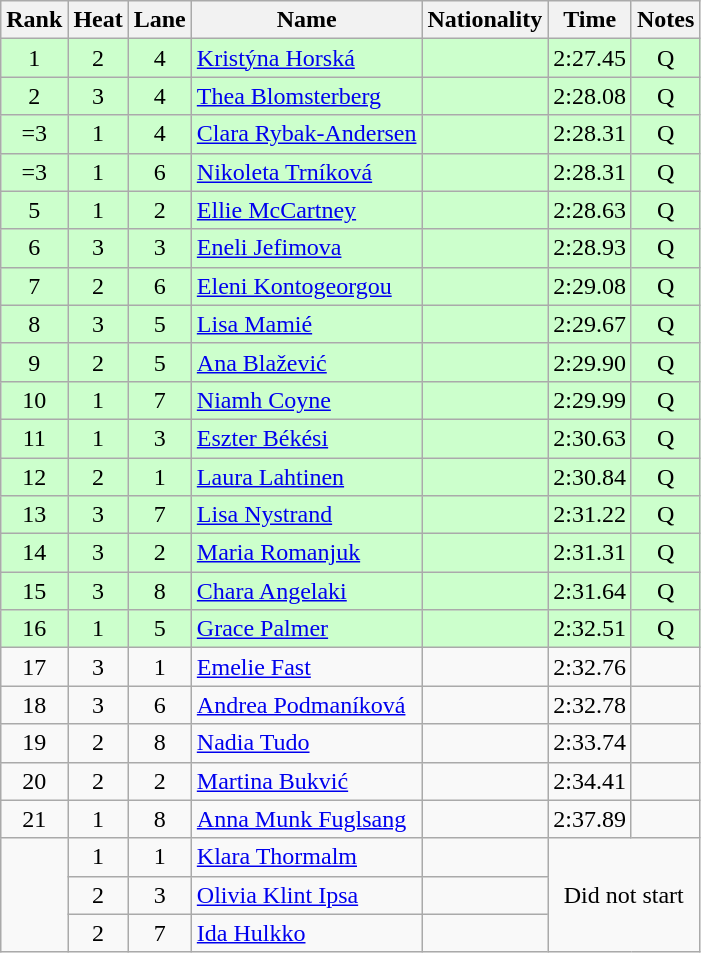<table class="wikitable sortable" style="text-align:center">
<tr>
<th>Rank</th>
<th>Heat</th>
<th>Lane</th>
<th>Name</th>
<th>Nationality</th>
<th>Time</th>
<th>Notes</th>
</tr>
<tr bgcolor=ccffcc>
<td>1</td>
<td>2</td>
<td>4</td>
<td align=left><a href='#'>Kristýna Horská</a></td>
<td align=left></td>
<td>2:27.45</td>
<td>Q</td>
</tr>
<tr bgcolor=ccffcc>
<td>2</td>
<td>3</td>
<td>4</td>
<td align=left><a href='#'>Thea Blomsterberg</a></td>
<td align=left></td>
<td>2:28.08</td>
<td>Q</td>
</tr>
<tr bgcolor=ccffcc>
<td>=3</td>
<td>1</td>
<td>4</td>
<td align=left><a href='#'>Clara Rybak-Andersen</a></td>
<td align=left></td>
<td>2:28.31</td>
<td>Q</td>
</tr>
<tr bgcolor=ccffcc>
<td>=3</td>
<td>1</td>
<td>6</td>
<td align=left><a href='#'>Nikoleta Trníková</a></td>
<td align=left></td>
<td>2:28.31</td>
<td>Q</td>
</tr>
<tr bgcolor=ccffcc>
<td>5</td>
<td>1</td>
<td>2</td>
<td align=left><a href='#'>Ellie McCartney</a></td>
<td align=left></td>
<td>2:28.63</td>
<td>Q</td>
</tr>
<tr bgcolor=ccffcc>
<td>6</td>
<td>3</td>
<td>3</td>
<td align=left><a href='#'>Eneli Jefimova</a></td>
<td align=left></td>
<td>2:28.93</td>
<td>Q</td>
</tr>
<tr bgcolor=ccffcc>
<td>7</td>
<td>2</td>
<td>6</td>
<td align=left><a href='#'>Eleni Kontogeorgou</a></td>
<td align=left></td>
<td>2:29.08</td>
<td>Q</td>
</tr>
<tr bgcolor=ccffcc>
<td>8</td>
<td>3</td>
<td>5</td>
<td align=left><a href='#'>Lisa Mamié</a></td>
<td align=left></td>
<td>2:29.67</td>
<td>Q</td>
</tr>
<tr bgcolor=ccffcc>
<td>9</td>
<td>2</td>
<td>5</td>
<td align=left><a href='#'>Ana Blažević</a></td>
<td align=left></td>
<td>2:29.90</td>
<td>Q</td>
</tr>
<tr bgcolor=ccffcc>
<td>10</td>
<td>1</td>
<td>7</td>
<td align=left><a href='#'>Niamh Coyne</a></td>
<td align=left></td>
<td>2:29.99</td>
<td>Q</td>
</tr>
<tr bgcolor=ccffcc>
<td>11</td>
<td>1</td>
<td>3</td>
<td align=left><a href='#'>Eszter Békési</a></td>
<td align=left></td>
<td>2:30.63</td>
<td>Q</td>
</tr>
<tr bgcolor=ccffcc>
<td>12</td>
<td>2</td>
<td>1</td>
<td align=left><a href='#'>Laura Lahtinen</a></td>
<td align=left></td>
<td>2:30.84</td>
<td>Q</td>
</tr>
<tr bgcolor=ccffcc>
<td>13</td>
<td>3</td>
<td>7</td>
<td align=left><a href='#'>Lisa Nystrand</a></td>
<td align=left></td>
<td>2:31.22</td>
<td>Q</td>
</tr>
<tr bgcolor=ccffcc>
<td>14</td>
<td>3</td>
<td>2</td>
<td align=left><a href='#'>Maria Romanjuk</a></td>
<td align=left></td>
<td>2:31.31</td>
<td>Q</td>
</tr>
<tr bgcolor=ccffcc>
<td>15</td>
<td>3</td>
<td>8</td>
<td align=left><a href='#'>Chara Angelaki</a></td>
<td align=left></td>
<td>2:31.64</td>
<td>Q</td>
</tr>
<tr bgcolor=ccffcc>
<td>16</td>
<td>1</td>
<td>5</td>
<td align=left><a href='#'>Grace Palmer</a></td>
<td align=left></td>
<td>2:32.51</td>
<td>Q</td>
</tr>
<tr>
<td>17</td>
<td>3</td>
<td>1</td>
<td align=left><a href='#'>Emelie Fast</a></td>
<td align=left></td>
<td>2:32.76</td>
<td></td>
</tr>
<tr>
<td>18</td>
<td>3</td>
<td>6</td>
<td align=left><a href='#'>Andrea Podmaníková</a></td>
<td align=left></td>
<td>2:32.78</td>
<td></td>
</tr>
<tr>
<td>19</td>
<td>2</td>
<td>8</td>
<td align=left><a href='#'>Nadia Tudo</a></td>
<td align=left></td>
<td>2:33.74</td>
<td></td>
</tr>
<tr>
<td>20</td>
<td>2</td>
<td>2</td>
<td align=left><a href='#'>Martina Bukvić</a></td>
<td align=left></td>
<td>2:34.41</td>
<td></td>
</tr>
<tr>
<td>21</td>
<td>1</td>
<td>8</td>
<td align=left><a href='#'>Anna Munk Fuglsang</a></td>
<td align=left></td>
<td>2:37.89</td>
<td></td>
</tr>
<tr>
<td rowspan=3></td>
<td>1</td>
<td>1</td>
<td align=left><a href='#'>Klara Thormalm</a></td>
<td align=left></td>
<td colspan=2 rowspan=3>Did not start</td>
</tr>
<tr>
<td>2</td>
<td>3</td>
<td align=left><a href='#'>Olivia Klint Ipsa</a></td>
<td align=left></td>
</tr>
<tr>
<td>2</td>
<td>7</td>
<td align=left><a href='#'>Ida Hulkko</a></td>
<td align=left></td>
</tr>
</table>
